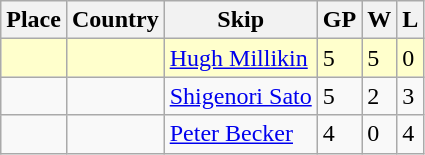<table class="wikitable">
<tr>
<th>Place</th>
<th>Country</th>
<th>Skip</th>
<th>GP</th>
<th>W</th>
<th>L</th>
</tr>
<tr bgcolor=#ffffcc>
<td></td>
<td></td>
<td><a href='#'>Hugh Millikin</a></td>
<td>5</td>
<td>5</td>
<td>0</td>
</tr>
<tr>
<td></td>
<td></td>
<td><a href='#'>Shigenori Sato</a></td>
<td>5</td>
<td>2</td>
<td>3</td>
</tr>
<tr>
<td></td>
<td></td>
<td><a href='#'>Peter Becker</a></td>
<td>4</td>
<td>0</td>
<td>4</td>
</tr>
</table>
